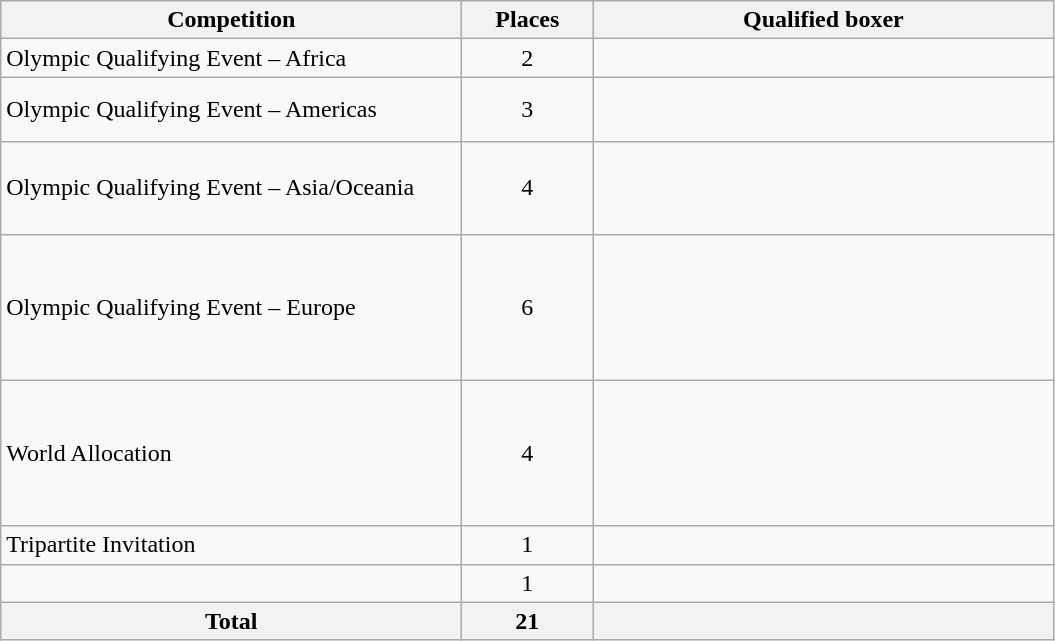<table class=wikitable>
<tr>
<th width=300>Competition</th>
<th width=80>Places</th>
<th width=300>Qualified boxer</th>
</tr>
<tr>
<td>Olympic Qualifying Event – Africa</td>
<td align="center">2</td>
<td><br></td>
</tr>
<tr>
<td>Olympic Qualifying Event – Americas</td>
<td align="center">3</td>
<td><br><br></td>
</tr>
<tr>
<td>Olympic Qualifying Event – Asia/Oceania</td>
<td align="center">4</td>
<td><br><br><br></td>
</tr>
<tr>
<td>Olympic Qualifying Event – Europe</td>
<td align="center">6</td>
<td><br><br><br><br><br></td>
</tr>
<tr>
<td>World Allocation</td>
<td align="center">4</td>
<td><br><br><s></s><br><s></s><br><br></td>
</tr>
<tr>
<td>Tripartite Invitation</td>
<td align="center">1</td>
<td></td>
</tr>
<tr>
<td></td>
<td align=center>1</td>
<td></td>
</tr>
<tr>
<th>Total</th>
<th>21</th>
<th></th>
</tr>
</table>
